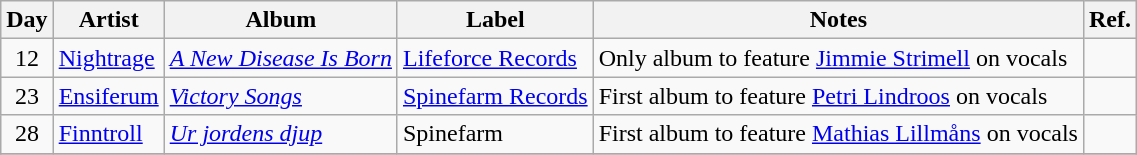<table class="wikitable">
<tr>
<th>Day</th>
<th>Artist</th>
<th>Album</th>
<th>Label</th>
<th>Notes</th>
<th>Ref.</th>
</tr>
<tr>
<td rowspan="1" style="text-align:center;">12</td>
<td><a href='#'>Nightrage</a></td>
<td><em><a href='#'>A New Disease Is Born</a></em></td>
<td><a href='#'>Lifeforce Records</a></td>
<td>Only album to feature <a href='#'>Jimmie Strimell</a> on vocals</td>
<td></td>
</tr>
<tr>
<td rowspan="1" style="text-align:center;">23</td>
<td><a href='#'>Ensiferum</a></td>
<td><em><a href='#'>Victory Songs</a></em></td>
<td><a href='#'>Spinefarm Records</a></td>
<td>First album to feature <a href='#'>Petri Lindroos</a> on vocals</td>
<td></td>
</tr>
<tr>
<td rowspan="1" style="text-align:center;">28</td>
<td><a href='#'>Finntroll</a></td>
<td><em><a href='#'>Ur jordens djup</a></em></td>
<td>Spinefarm</td>
<td>First album to feature <a href='#'>Mathias Lillmåns</a> on vocals</td>
<td></td>
</tr>
<tr>
</tr>
</table>
